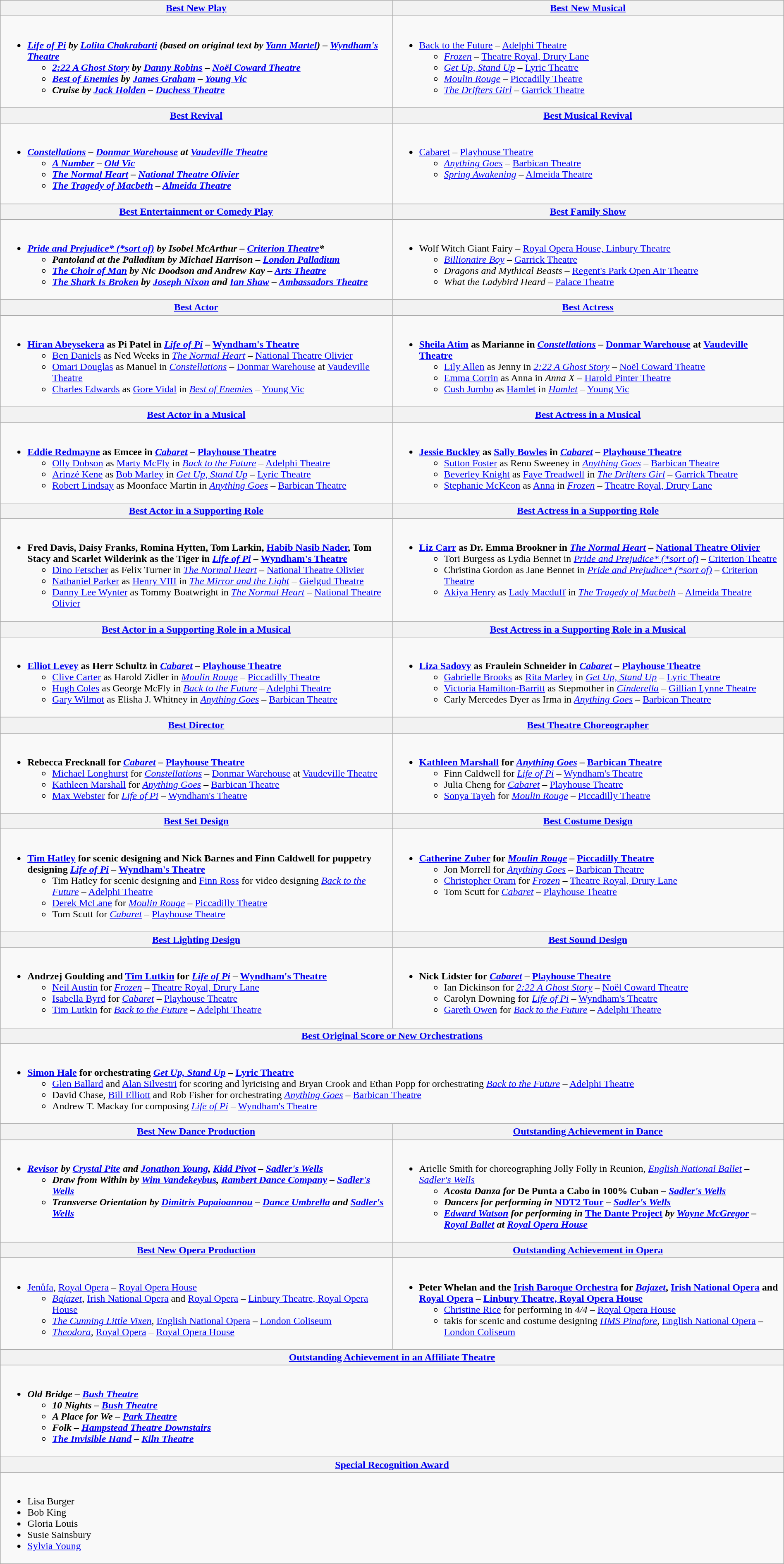<table class="wikitable" width="100%">
<tr>
<th width="50%"><a href='#'>Best New Play</a></th>
<th width="50%"><a href='#'>Best New Musical</a></th>
</tr>
<tr>
<td valign="top"><br><ul><li><strong><em><a href='#'>Life of Pi</a><em> by <a href='#'>Lolita Chakrabarti</a> (based on original text by <a href='#'>Yann Martel</a>) – <a href='#'>Wyndham's Theatre</a><strong><ul><li></em><a href='#'>2:22 A Ghost Story</a><em> by <a href='#'>Danny Robins</a> – <a href='#'>Noël Coward Theatre</a></li><li></em><a href='#'>Best of Enemies</a><em> by <a href='#'>James Graham</a> – <a href='#'>Young Vic</a></li><li></em>Cruise<em> by <a href='#'>Jack Holden</a> – <a href='#'>Duchess Theatre</a></li></ul></li></ul></td>
<td valign="top"><br><ul><li></em></strong><a href='#'>Back to the Future</a></em> – <a href='#'>Adelphi Theatre</a></strong><ul><li><em><a href='#'>Frozen</a></em> – <a href='#'>Theatre Royal, Drury Lane</a></li><li><em><a href='#'>Get Up, Stand Up</a></em> – <a href='#'>Lyric Theatre</a></li><li><em><a href='#'>Moulin Rouge</a></em> – <a href='#'>Piccadilly Theatre</a></li><li><em><a href='#'>The Drifters Girl</a></em> – <a href='#'>Garrick Theatre</a></li></ul></li></ul></td>
</tr>
<tr>
<th width="50%"><a href='#'>Best Revival</a></th>
<th width="50%"><a href='#'>Best Musical Revival</a></th>
</tr>
<tr>
<td valign="top"><br><ul><li><strong><em><a href='#'>Constellations</a><em> – <a href='#'>Donmar Warehouse</a> at <a href='#'>Vaudeville Theatre</a><strong><ul><li></em><a href='#'>A Number</a><em> – <a href='#'>Old Vic</a></li><li></em><a href='#'>The Normal Heart</a><em> – <a href='#'>National Theatre Olivier</a></li><li></em><a href='#'>The Tragedy of Macbeth</a><em> – <a href='#'>Almeida Theatre</a></li></ul></li></ul></td>
<td valign="top"><br><ul><li></em></strong><a href='#'>Cabaret</a></em> – <a href='#'>Playhouse Theatre</a></strong><ul><li><em><a href='#'>Anything Goes</a></em> – <a href='#'>Barbican Theatre</a></li><li><em><a href='#'>Spring Awakening</a></em> – <a href='#'>Almeida Theatre</a></li></ul></li></ul></td>
</tr>
<tr>
<th width="50%"><a href='#'>Best Entertainment or Comedy Play</a></th>
<th width="50%"><a href='#'>Best Family Show</a></th>
</tr>
<tr>
<td valign="top"><br><ul><li><strong><em><a href='#'>Pride and Prejudice* (*sort of)</a><em> by Isobel McArthur – <a href='#'>Criterion Theatre</a>*<strong><ul><li></em>Pantoland at the Palladium<em> by Michael Harrison – <a href='#'>London Palladium</a></li><li></em><a href='#'>The Choir of Man</a><em> by Nic Doodson and Andrew Kay – <a href='#'>Arts Theatre</a></li><li></em><a href='#'>The Shark Is Broken</a><em> by <a href='#'>Joseph Nixon</a> and <a href='#'>Ian Shaw</a> – <a href='#'>Ambassadors Theatre</a></li></ul></li></ul></td>
<td valign="top"><br><ul><li></em></strong>Wolf Witch Giant Fairy</em>  – <a href='#'>Royal Opera House, Linbury Theatre</a></strong><ul><li><em><a href='#'>Billionaire Boy</a></em> – <a href='#'>Garrick Theatre</a></li><li><em>Dragons and Mythical Beasts</em> – <a href='#'>Regent's Park Open Air Theatre</a></li><li><em>What the Ladybird Heard</em> – <a href='#'>Palace Theatre</a></li></ul></li></ul></td>
</tr>
<tr>
<th width="50%"><a href='#'>Best Actor</a></th>
<th width="50%"><a href='#'>Best Actress</a></th>
</tr>
<tr>
<td valign="top"><br><ul><li><strong><a href='#'>Hiran Abeysekera</a> as Pi Patel in <em><a href='#'>Life of Pi</a></em> – <a href='#'>Wyndham's Theatre</a></strong><ul><li><a href='#'>Ben Daniels</a> as Ned Weeks in <em><a href='#'>The Normal Heart</a></em> – <a href='#'>National Theatre Olivier</a></li><li><a href='#'>Omari Douglas</a> as Manuel in <em><a href='#'>Constellations</a></em> – <a href='#'>Donmar Warehouse</a> at <a href='#'>Vaudeville Theatre</a></li><li><a href='#'>Charles Edwards</a> as <a href='#'>Gore Vidal</a> in <em><a href='#'>Best of Enemies</a></em> – <a href='#'>Young Vic</a></li></ul></li></ul></td>
<td valign="top"><br><ul><li><strong><a href='#'>Sheila Atim</a> as Marianne in <em><a href='#'>Constellations</a></em> – <a href='#'>Donmar Warehouse</a> at <a href='#'>Vaudeville Theatre</a></strong><ul><li><a href='#'>Lily Allen</a> as Jenny in <em><a href='#'>2:22 A Ghost Story</a></em> – <a href='#'>Noël Coward Theatre</a></li><li><a href='#'>Emma Corrin</a> as Anna in <em>Anna X</em> – <a href='#'>Harold Pinter Theatre</a></li><li><a href='#'>Cush Jumbo</a> as <a href='#'>Hamlet</a> in <em><a href='#'>Hamlet</a></em> – <a href='#'>Young Vic</a></li></ul></li></ul></td>
</tr>
<tr>
<th width="50%"><a href='#'>Best Actor in a Musical</a></th>
<th width="50%"><a href='#'>Best Actress in a Musical</a></th>
</tr>
<tr>
<td valign="top"><br><ul><li><strong><a href='#'>Eddie Redmayne</a> as Emcee in <em><a href='#'>Cabaret</a></em> – <a href='#'>Playhouse Theatre</a></strong><ul><li><a href='#'>Olly Dobson</a> as <a href='#'>Marty McFly</a> in <em><a href='#'>Back to the Future</a></em> – <a href='#'>Adelphi Theatre</a></li><li><a href='#'>Arinzé Kene</a> as <a href='#'>Bob Marley</a> in <em><a href='#'>Get Up, Stand Up</a></em> – <a href='#'>Lyric Theatre</a></li><li><a href='#'>Robert Lindsay</a> as Moonface Martin in <em><a href='#'>Anything Goes</a></em> – <a href='#'>Barbican Theatre</a></li></ul></li></ul></td>
<td valign="top"><br><ul><li><strong><a href='#'>Jessie Buckley</a> as <a href='#'>Sally Bowles</a> in <em><a href='#'>Cabaret</a></em> – <a href='#'>Playhouse Theatre</a></strong><ul><li><a href='#'>Sutton Foster</a> as Reno Sweeney in <em><a href='#'>Anything Goes</a></em> – <a href='#'>Barbican Theatre</a></li><li><a href='#'>Beverley Knight</a> as <a href='#'>Faye Treadwell</a> in <em><a href='#'>The Drifters Girl</a></em> – <a href='#'>Garrick Theatre</a></li><li><a href='#'>Stephanie McKeon</a> as <a href='#'>Anna</a> in <em><a href='#'>Frozen</a></em> – <a href='#'>Theatre Royal, Drury Lane</a></li></ul></li></ul></td>
</tr>
<tr>
<th><a href='#'>Best Actor in a Supporting Role</a></th>
<th><a href='#'>Best Actress in a Supporting Role</a></th>
</tr>
<tr>
<td valign="top"><br><ul><li><strong>Fred Davis, Daisy Franks, Romina Hytten, Tom Larkin, <a href='#'>Habib Nasib Nader</a>, Tom Stacy and Scarlet Wilderink as the Tiger in <em><a href='#'>Life of Pi</a></em> – <a href='#'>Wyndham's Theatre</a></strong><ul><li><a href='#'>Dino Fetscher</a> as Felix Turner in <em><a href='#'>The Normal Heart</a></em> – <a href='#'>National Theatre Olivier</a></li><li><a href='#'>Nathaniel Parker</a> as <a href='#'>Henry VIII</a> in <em><a href='#'>The Mirror and the Light</a></em> – <a href='#'>Gielgud Theatre</a></li><li><a href='#'>Danny Lee Wynter</a> as Tommy Boatwright in <em><a href='#'>The Normal Heart</a></em> – <a href='#'>National Theatre Olivier</a></li></ul></li></ul></td>
<td valign="top"><br><ul><li><strong><a href='#'>Liz Carr</a> as Dr. Emma Brookner in <em><a href='#'>The Normal Heart</a></em> – <a href='#'>National Theatre Olivier</a></strong><ul><li>Tori Burgess as Lydia Bennet in <em><a href='#'>Pride and Prejudice* (*sort of)</a></em> – <a href='#'>Criterion Theatre</a></li><li>Christina Gordon as Jane Bennet in <em><a href='#'>Pride and Prejudice* (*sort of)</a></em> – <a href='#'>Criterion Theatre</a></li><li><a href='#'>Akiya Henry</a> as <a href='#'>Lady Macduff</a> in <em><a href='#'>The Tragedy of Macbeth</a></em> – <a href='#'>Almeida Theatre</a></li></ul></li></ul></td>
</tr>
<tr>
<th><a href='#'>Best Actor in a Supporting Role in a Musical</a></th>
<th><a href='#'>Best Actress in a Supporting Role in a Musical</a></th>
</tr>
<tr>
<td valign="top"><br><ul><li><strong><a href='#'>Elliot Levey</a> as Herr Schultz in <em><a href='#'>Cabaret</a></em> – <a href='#'>Playhouse Theatre</a></strong><ul><li><a href='#'>Clive Carter</a> as Harold Zidler in <em><a href='#'>Moulin Rouge</a></em> – <a href='#'>Piccadilly Theatre</a></li><li><a href='#'>Hugh Coles</a> as George McFly in <em><a href='#'>Back to the Future</a></em> – <a href='#'>Adelphi Theatre</a></li><li><a href='#'>Gary Wilmot</a> as Elisha J. Whitney in <em><a href='#'>Anything Goes</a></em> – <a href='#'>Barbican Theatre</a></li></ul></li></ul></td>
<td valign="top"><br><ul><li><strong><a href='#'>Liza Sadovy</a> as Fraulein Schneider in <em><a href='#'>Cabaret</a></em> – <a href='#'>Playhouse Theatre</a></strong><ul><li><a href='#'>Gabrielle Brooks</a> as <a href='#'>Rita Marley</a> in <em><a href='#'>Get Up, Stand Up</a></em> – <a href='#'>Lyric Theatre</a></li><li><a href='#'>Victoria Hamilton-Barritt</a> as Stepmother in <em><a href='#'>Cinderella</a></em> – <a href='#'>Gillian Lynne Theatre</a></li><li>Carly Mercedes Dyer as Irma in <em><a href='#'>Anything Goes</a></em> – <a href='#'>Barbican Theatre</a></li></ul></li></ul></td>
</tr>
<tr>
<th><a href='#'>Best Director</a></th>
<th><a href='#'>Best Theatre Choreographer</a></th>
</tr>
<tr>
<td valign="top"><br><ul><li><strong>Rebecca Frecknall for <em><a href='#'>Cabaret</a></em> – <a href='#'>Playhouse Theatre</a></strong><ul><li><a href='#'>Michael Longhurst</a> for <em><a href='#'>Constellations</a></em> – <a href='#'>Donmar Warehouse</a> at <a href='#'>Vaudeville Theatre</a></li><li><a href='#'>Kathleen Marshall</a> for <em><a href='#'>Anything Goes</a></em> – <a href='#'>Barbican Theatre</a></li><li><a href='#'>Max Webster</a> for <em><a href='#'>Life of Pi</a></em> – <a href='#'>Wyndham's Theatre</a></li></ul></li></ul></td>
<td valign="top"><br><ul><li><strong><a href='#'>Kathleen Marshall</a> for <em><a href='#'>Anything Goes</a></em> – <a href='#'>Barbican Theatre</a></strong><ul><li>Finn Caldwell for <em><a href='#'>Life of Pi</a></em> – <a href='#'>Wyndham's Theatre</a></li><li>Julia Cheng for <em><a href='#'>Cabaret</a></em> – <a href='#'>Playhouse Theatre</a></li><li><a href='#'>Sonya Tayeh</a> for <em><a href='#'>Moulin Rouge</a></em> – <a href='#'>Piccadilly Theatre</a></li></ul></li></ul></td>
</tr>
<tr>
<th><a href='#'>Best Set Design</a></th>
<th><a href='#'>Best Costume Design</a></th>
</tr>
<tr>
<td valign="top"><br><ul><li><strong><a href='#'>Tim Hatley</a> for scenic designing and Nick Barnes and Finn Caldwell for puppetry designing <em><a href='#'>Life of Pi</a></em> – <a href='#'>Wyndham's Theatre</a></strong><ul><li>Tim Hatley  for scenic designing and <a href='#'>Finn Ross</a> for video designing <em><a href='#'>Back to the Future</a></em> – <a href='#'>Adelphi Theatre</a></li><li><a href='#'>Derek McLane</a> for <em><a href='#'>Moulin Rouge</a></em> – <a href='#'>Piccadilly Theatre</a></li><li>Tom Scutt for <em><a href='#'>Cabaret</a></em> – <a href='#'>Playhouse Theatre</a></li></ul></li></ul></td>
<td valign="top"><br><ul><li><strong><a href='#'>Catherine Zuber</a> for <em><a href='#'>Moulin Rouge</a></em> – <a href='#'>Piccadilly Theatre</a></strong><ul><li>Jon Morrell for <em><a href='#'>Anything Goes</a></em> – <a href='#'>Barbican Theatre</a></li><li><a href='#'>Christopher Oram</a> for <em><a href='#'>Frozen</a></em> – <a href='#'>Theatre Royal, Drury Lane</a></li><li>Tom Scutt for <em><a href='#'>Cabaret</a></em> – <a href='#'>Playhouse Theatre</a></li></ul></li></ul></td>
</tr>
<tr>
<th><a href='#'>Best Lighting Design</a></th>
<th><a href='#'>Best Sound Design</a></th>
</tr>
<tr>
<td valign="top"><br><ul><li><strong>Andrzej Goulding and <a href='#'>Tim Lutkin</a> for <em><a href='#'>Life of Pi</a></em> – <a href='#'>Wyndham's Theatre</a></strong><ul><li><a href='#'>Neil Austin</a> for <em><a href='#'>Frozen</a></em> – <a href='#'>Theatre Royal, Drury Lane</a></li><li><a href='#'>Isabella Byrd</a> for <em><a href='#'>Cabaret</a></em> – <a href='#'>Playhouse Theatre</a></li><li><a href='#'>Tim Lutkin</a> for <em><a href='#'>Back to the Future</a></em> – <a href='#'>Adelphi Theatre</a></li></ul></li></ul></td>
<td valign="top"><br><ul><li><strong>Nick Lidster for <em><a href='#'>Cabaret</a></em> – <a href='#'>Playhouse Theatre</a></strong><ul><li>Ian Dickinson for <em><a href='#'>2:22 A Ghost Story</a></em> – <a href='#'>Noël Coward Theatre</a></li><li>Carolyn Downing for <em><a href='#'>Life of Pi</a></em> – <a href='#'>Wyndham's Theatre</a></li><li><a href='#'>Gareth Owen</a> for <em><a href='#'>Back to the Future</a></em> – <a href='#'>Adelphi Theatre</a></li></ul></li></ul></td>
</tr>
<tr>
<th colspan=2><a href='#'>Best Original Score or New Orchestrations</a></th>
</tr>
<tr>
<td colspan=2 valign="top"><br><ul><li><strong><a href='#'>Simon Hale</a> for orchestrating <em><a href='#'>Get Up, Stand Up</a></em> – <a href='#'>Lyric Theatre</a></strong><ul><li><a href='#'>Glen Ballard</a> and <a href='#'>Alan Silvestri</a> for scoring and lyricising and Bryan Crook and Ethan Popp for orchestrating <em><a href='#'>Back to the Future</a></em> – <a href='#'>Adelphi Theatre</a></li><li>David Chase, <a href='#'>Bill Elliott</a> and Rob Fisher for orchestrating <em><a href='#'>Anything Goes</a></em> – <a href='#'>Barbican Theatre</a></li><li>Andrew T. Mackay for composing <em><a href='#'>Life of Pi</a></em> – <a href='#'>Wyndham's Theatre</a></li></ul></li></ul></td>
</tr>
<tr>
<th><a href='#'>Best New Dance Production</a></th>
<th><a href='#'>Outstanding Achievement in Dance</a></th>
</tr>
<tr>
<td valign="top"><br><ul><li><strong><em><a href='#'>Revisor</a><em> by <a href='#'>Crystal Pite</a> and <a href='#'>Jonathon Young</a>, <a href='#'>Kidd Pivot</a> – <a href='#'>Sadler's Wells</a><strong><ul><li></em>Draw from Within<em> by <a href='#'>Wim Vandekeybus</a>, <a href='#'>Rambert Dance Company</a> – <a href='#'>Sadler's Wells</a></li><li></em>Transverse Orientation<em> by <a href='#'>Dimitris Papaioannou</a> – <a href='#'>Dance Umbrella</a> and <a href='#'>Sadler's Wells</a></li></ul></li></ul></td>
<td valign="top"><br><ul><li></strong>Arielle Smith for choreographing </em>Jolly Folly in Reunion<em>, <a href='#'>English National Ballet</a> – <a href='#'>Sadler's Wells</a><strong><ul><li>Acosta Danza for </em>De Punta a Cabo in 100% Cuban<em> – <a href='#'>Sadler's Wells</a></li><li>Dancers for performing in </em><a href='#'>NDT2 Tour</a><em> – <a href='#'>Sadler's Wells</a></li><li><a href='#'>Edward Watson</a> for performing in </em><a href='#'>The Dante Project</a><em> by <a href='#'>Wayne McGregor</a> – <a href='#'>Royal Ballet</a> at <a href='#'>Royal Opera House</a></li></ul></li></ul></td>
</tr>
<tr>
<th><a href='#'>Best New Opera Production</a></th>
<th><a href='#'>Outstanding Achievement in Opera</a></th>
</tr>
<tr>
<td valign="top"><br><ul><li></em></strong><a href='#'>Jenůfa</a></em>, <a href='#'>Royal Opera</a> – <a href='#'>Royal Opera House</a></strong><ul><li><em><a href='#'>Bajazet</a></em>, <a href='#'>Irish National Opera</a> and <a href='#'>Royal Opera</a> – <a href='#'>Linbury Theatre, Royal Opera House</a></li><li><em><a href='#'>The Cunning Little Vixen</a></em>, <a href='#'>English National Opera</a> – <a href='#'>London Coliseum</a></li><li><em><a href='#'>Theodora</a></em>, <a href='#'>Royal Opera</a> – <a href='#'>Royal Opera House</a></li></ul></li></ul></td>
<td valign="top"><br><ul><li><strong>Peter Whelan and the <a href='#'>Irish Baroque Orchestra</a> for <em><a href='#'>Bajazet</a></em>, <a href='#'>Irish National Opera</a> and <a href='#'>Royal Opera</a> – <a href='#'>Linbury Theatre, Royal Opera House</a></strong><ul><li><a href='#'>Christine Rice</a> for performing in <em>4/4</em> – <a href='#'>Royal Opera House</a></li><li>takis for scenic and costume designing <em><a href='#'>HMS Pinafore</a></em>, <a href='#'>English National Opera</a> – <a href='#'>London Coliseum</a></li></ul></li></ul></td>
</tr>
<tr>
<th colspan=2><a href='#'>Outstanding Achievement in an Affiliate Theatre</a></th>
</tr>
<tr>
<td colspan=2 valign="top"><br><ul><li><strong><em>Old Bridge<em> – <a href='#'>Bush Theatre</a><strong><ul><li></em>10 Nights<em> – <a href='#'>Bush Theatre</a></li><li></em>A Place for We<em> – <a href='#'>Park Theatre</a></li><li></em>Folk<em> – <a href='#'>Hampstead Theatre Downstairs</a></li><li></em><a href='#'>The Invisible Hand</a><em> – <a href='#'>Kiln Theatre</a></li></ul></li></ul></td>
</tr>
<tr>
<th colspan=2><a href='#'>Special Recognition Award</a></th>
</tr>
<tr>
<td valign="top" colspan=2><br><ul><li></strong>Lisa Burger<strong></li><li></strong>Bob King<strong></li><li></strong>Gloria Louis<strong></li><li></strong>Susie Sainsbury<strong></li><li></strong><a href='#'>Sylvia Young</a><strong></li></ul></td>
</tr>
</table>
